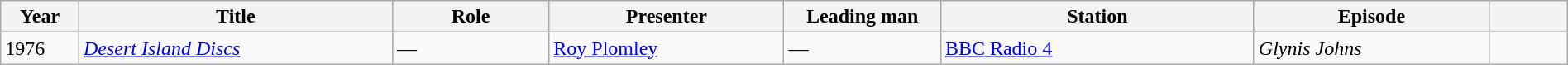<table class="wikitable sortable" width="100%">
<tr>
<th width="5%">Year</th>
<th width="20%">Title</th>
<th width="10%">Role</th>
<th width="15%">Presenter</th>
<th width="10%">Leading man</th>
<th width="20%">Station</th>
<th width="15%">Episode</th>
<th width="5%" class="unsortable"></th>
</tr>
<tr>
<td>1976</td>
<td><em><a href='#'>Desert Island Discs</a></em></td>
<td>—</td>
<td><a href='#'>Roy Plomley</a></td>
<td>—</td>
<td><a href='#'>BBC Radio 4</a></td>
<td><em>Glynis Johns</em></td>
<td></td>
</tr>
</table>
